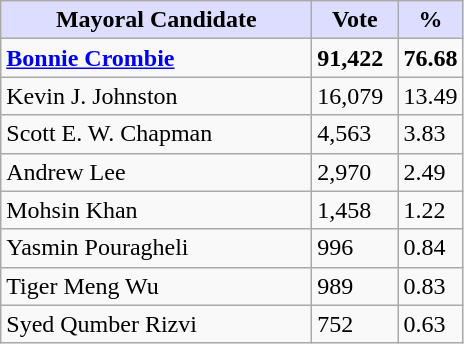<table class="wikitable">
<tr>
<th style="background:#ddf; width:200px;">Mayoral Candidate</th>
<th style="background:#ddf; width:50px;">Vote</th>
<th style="background:#ddf; width:30px;">%</th>
</tr>
<tr>
<td><strong><a href='#'>Bonnie Crombie</a></strong></td>
<td><strong>91,422</strong></td>
<td><strong>76.68</strong></td>
</tr>
<tr>
<td>Kevin J. Johnston</td>
<td>16,079</td>
<td>13.49</td>
</tr>
<tr>
<td>Scott E. W. Chapman</td>
<td>4,563</td>
<td>3.83</td>
</tr>
<tr>
<td>Andrew Lee</td>
<td>2,970</td>
<td>2.49</td>
</tr>
<tr>
<td>Mohsin Khan</td>
<td>1,458</td>
<td>1.22</td>
</tr>
<tr>
<td>Yasmin Pouragheli</td>
<td>996</td>
<td>0.84</td>
</tr>
<tr>
<td>Tiger Meng Wu</td>
<td>989</td>
<td>0.83</td>
</tr>
<tr>
<td>Syed Qumber Rizvi</td>
<td>752</td>
<td>0.63</td>
</tr>
</table>
